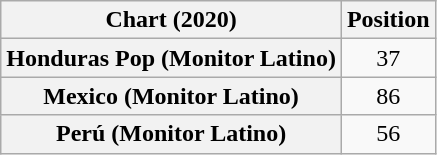<table class="wikitable plainrowheaders sortable" style="text-align:center">
<tr>
<th scope="col">Chart (2020)</th>
<th scope="col">Position</th>
</tr>
<tr>
<th scope="row">Honduras Pop (Monitor Latino)</th>
<td>37</td>
</tr>
<tr>
<th scope="row">Mexico (Monitor Latino)</th>
<td>86</td>
</tr>
<tr>
<th scope="row">Perú (Monitor Latino)</th>
<td>56</td>
</tr>
</table>
